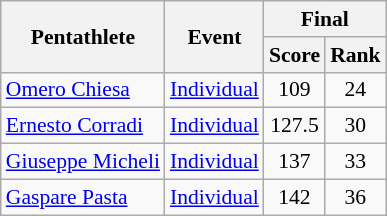<table class=wikitable style="font-size:90%">
<tr>
<th rowspan=2>Pentathlete</th>
<th rowspan=2>Event</th>
<th colspan=2>Final</th>
</tr>
<tr>
<th>Score</th>
<th>Rank</th>
</tr>
<tr>
<td><a href='#'>Omero Chiesa</a></td>
<td><a href='#'>Individual</a></td>
<td align=center>109</td>
<td align=center>24</td>
</tr>
<tr>
<td><a href='#'>Ernesto Corradi</a></td>
<td><a href='#'>Individual</a></td>
<td align=center>127.5</td>
<td align=center>30</td>
</tr>
<tr>
<td><a href='#'>Giuseppe Micheli</a></td>
<td><a href='#'>Individual</a></td>
<td align=center>137</td>
<td align=center>33</td>
</tr>
<tr>
<td><a href='#'>Gaspare Pasta</a></td>
<td><a href='#'>Individual</a></td>
<td align=center>142</td>
<td align=center>36</td>
</tr>
</table>
